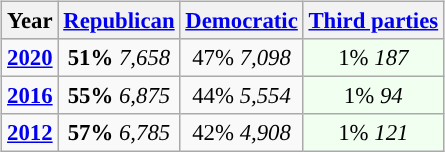<table class="wikitable" style="float:right; font-size:95%;">
<tr bgcolor=lightgrey>
<th>Year</th>
<th><a href='#'>Republican</a></th>
<th><a href='#'>Democratic</a></th>
<th><a href='#'>Third parties</a></th>
</tr>
<tr>
<td style="text-align:center; "><strong><a href='#'>2020</a></strong></td>
<td style="text-align:center; "><strong>51%</strong> <em>7,658</em></td>
<td style="text-align:center; ">47% <em>7,098</em></td>
<td style="text-align:center; background:honeyDew;">1% <em>187</em></td>
</tr>
<tr>
<td style="text-align:center; "><strong><a href='#'>2016</a></strong></td>
<td style="text-align:center; "><strong>55%</strong> <em>6,875</em></td>
<td style="text-align:center; ">44% <em>5,554</em></td>
<td style="text-align:center; background:honeyDew;">1% <em>94</em></td>
</tr>
<tr>
<td style="text-align:center; "><strong><a href='#'>2012</a></strong></td>
<td style="text-align:center; "><strong>57%</strong> <em>6,785</em></td>
<td style="text-align:center; ">42% <em>4,908</em></td>
<td style="text-align:center; background:honeyDew;">1% <em>121</em></td>
</tr>
</table>
